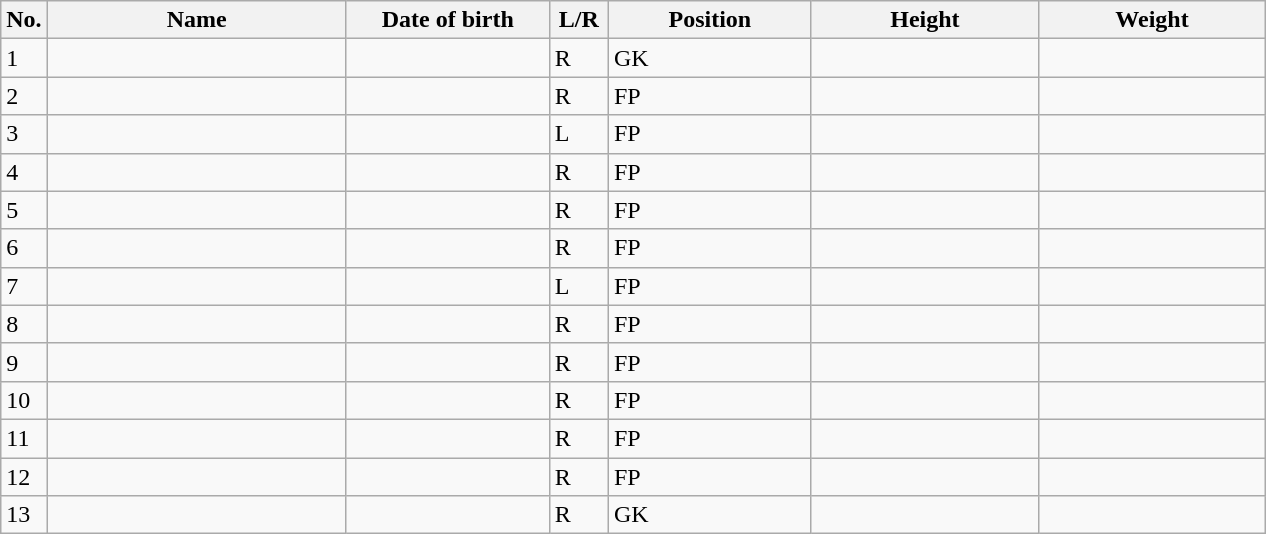<table class=wikitable sortable style=font-size:100%; text-align:center;>
<tr>
<th>No.</th>
<th style=width:12em>Name</th>
<th style=width:8em>Date of birth</th>
<th style=width:2em>L/R</th>
<th style=width:8em>Position</th>
<th style=width:9em>Height</th>
<th style=width:9em>Weight</th>
</tr>
<tr>
<td>1</td>
<td align=left></td>
<td></td>
<td>R</td>
<td>GK</td>
<td></td>
<td></td>
</tr>
<tr>
<td>2</td>
<td align=left></td>
<td></td>
<td>R</td>
<td>FP</td>
<td></td>
<td></td>
</tr>
<tr>
<td>3</td>
<td align=left></td>
<td></td>
<td>L</td>
<td>FP</td>
<td></td>
<td></td>
</tr>
<tr>
<td>4</td>
<td align=left></td>
<td></td>
<td>R</td>
<td>FP</td>
<td></td>
<td></td>
</tr>
<tr>
<td>5</td>
<td align=left></td>
<td></td>
<td>R</td>
<td>FP</td>
<td></td>
<td></td>
</tr>
<tr>
<td>6</td>
<td align=left></td>
<td></td>
<td>R</td>
<td>FP</td>
<td></td>
<td></td>
</tr>
<tr>
<td>7</td>
<td align=left></td>
<td></td>
<td>L</td>
<td>FP</td>
<td></td>
<td></td>
</tr>
<tr>
<td>8</td>
<td align=left></td>
<td></td>
<td>R</td>
<td>FP</td>
<td></td>
<td></td>
</tr>
<tr>
<td>9</td>
<td align=left></td>
<td></td>
<td>R</td>
<td>FP</td>
<td></td>
<td></td>
</tr>
<tr>
<td>10</td>
<td align=left></td>
<td></td>
<td>R</td>
<td>FP</td>
<td></td>
<td></td>
</tr>
<tr>
<td>11</td>
<td align=left></td>
<td></td>
<td>R</td>
<td>FP</td>
<td></td>
<td></td>
</tr>
<tr>
<td>12</td>
<td align=left></td>
<td></td>
<td>R</td>
<td>FP</td>
<td></td>
<td></td>
</tr>
<tr>
<td>13</td>
<td align=left></td>
<td></td>
<td>R</td>
<td>GK</td>
<td></td>
<td></td>
</tr>
</table>
